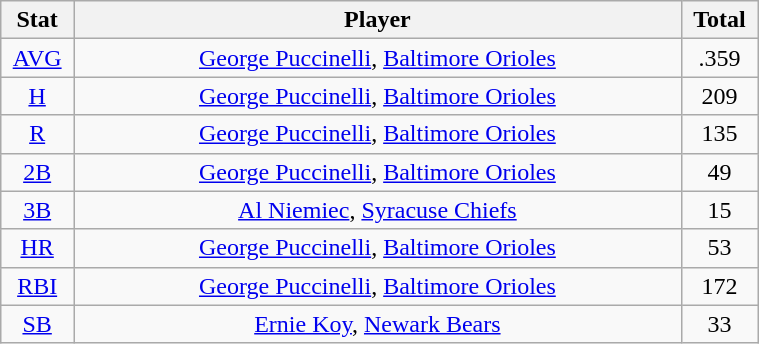<table class="wikitable" width="40%" style="text-align:center;">
<tr>
<th width="5%">Stat</th>
<th width="60%">Player</th>
<th width="5%">Total</th>
</tr>
<tr>
<td><a href='#'>AVG</a></td>
<td><a href='#'>George Puccinelli</a>, <a href='#'>Baltimore Orioles</a></td>
<td>.359</td>
</tr>
<tr>
<td><a href='#'>H</a></td>
<td><a href='#'>George Puccinelli</a>, <a href='#'>Baltimore Orioles</a></td>
<td>209</td>
</tr>
<tr>
<td><a href='#'>R</a></td>
<td><a href='#'>George Puccinelli</a>, <a href='#'>Baltimore Orioles</a></td>
<td>135</td>
</tr>
<tr>
<td><a href='#'>2B</a></td>
<td><a href='#'>George Puccinelli</a>, <a href='#'>Baltimore Orioles</a></td>
<td>49</td>
</tr>
<tr>
<td><a href='#'>3B</a></td>
<td><a href='#'>Al Niemiec</a>, <a href='#'>Syracuse Chiefs</a></td>
<td>15</td>
</tr>
<tr>
<td><a href='#'>HR</a></td>
<td><a href='#'>George Puccinelli</a>, <a href='#'>Baltimore Orioles</a></td>
<td>53</td>
</tr>
<tr>
<td><a href='#'>RBI</a></td>
<td><a href='#'>George Puccinelli</a>, <a href='#'>Baltimore Orioles</a></td>
<td>172</td>
</tr>
<tr>
<td><a href='#'>SB</a></td>
<td><a href='#'>Ernie Koy</a>, <a href='#'>Newark Bears</a></td>
<td>33</td>
</tr>
</table>
